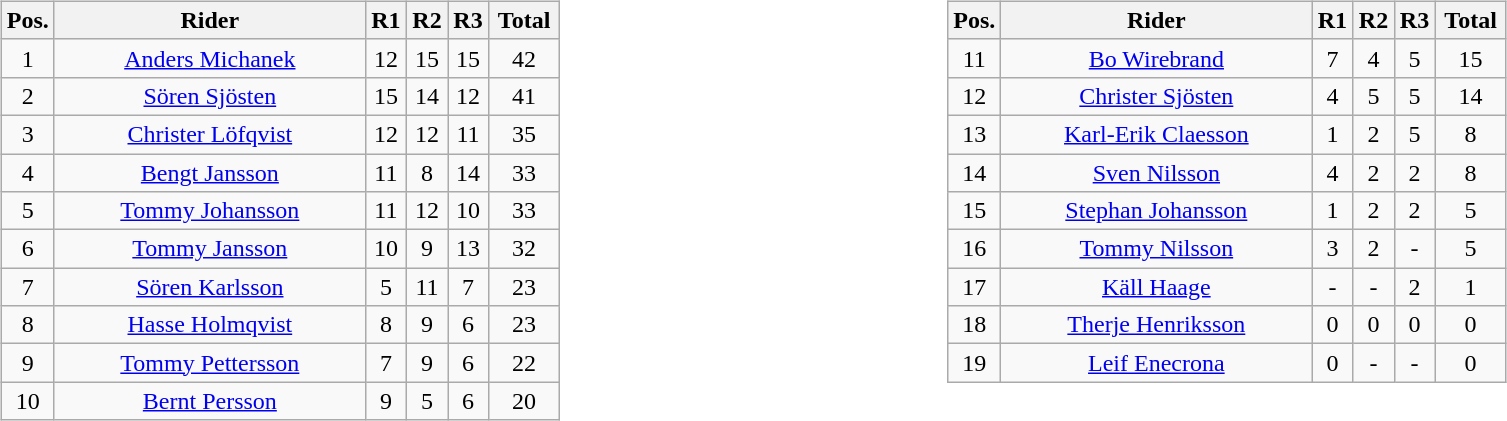<table width=100%>
<tr>
<td width=50% valign=top><br><table class="wikitable" style="text-align:center;">
<tr>
<th width=25px>Pos.</th>
<th width=200px>Rider</th>
<th width=20px>R1</th>
<th width=20px>R2</th>
<th width=20px>R3</th>
<th width=40px>Total</th>
</tr>
<tr>
<td>1</td>
<td><a href='#'>Anders Michanek</a></td>
<td>12</td>
<td>15</td>
<td>15</td>
<td>42</td>
</tr>
<tr>
<td>2</td>
<td><a href='#'>Sören Sjösten</a></td>
<td>15</td>
<td>14</td>
<td>12</td>
<td>41</td>
</tr>
<tr>
<td>3</td>
<td><a href='#'>Christer Löfqvist</a></td>
<td>12</td>
<td>12</td>
<td>11</td>
<td>35</td>
</tr>
<tr>
<td>4</td>
<td><a href='#'>Bengt Jansson</a></td>
<td>11</td>
<td>8</td>
<td>14</td>
<td>33</td>
</tr>
<tr>
<td>5</td>
<td><a href='#'>Tommy Johansson</a></td>
<td>11</td>
<td>12</td>
<td>10</td>
<td>33</td>
</tr>
<tr>
<td>6</td>
<td><a href='#'>Tommy Jansson</a></td>
<td>10</td>
<td>9</td>
<td>13</td>
<td>32</td>
</tr>
<tr>
<td>7</td>
<td><a href='#'>Sören Karlsson</a></td>
<td>5</td>
<td>11</td>
<td>7</td>
<td>23</td>
</tr>
<tr>
<td>8</td>
<td><a href='#'>Hasse Holmqvist</a></td>
<td>8</td>
<td>9</td>
<td>6</td>
<td>23</td>
</tr>
<tr>
<td>9</td>
<td><a href='#'>Tommy Pettersson</a></td>
<td>7</td>
<td>9</td>
<td>6</td>
<td>22</td>
</tr>
<tr>
<td>10</td>
<td><a href='#'>Bernt Persson</a></td>
<td>9</td>
<td>5</td>
<td>6</td>
<td>20</td>
</tr>
</table>
</td>
<td width=50% valign=top><br><table class="wikitable" style="text-align:center;">
<tr>
<th width=25px>Pos.</th>
<th width=200px>Rider</th>
<th width=20px>R1</th>
<th width=20px>R2</th>
<th width=20px>R3</th>
<th width=40px>Total</th>
</tr>
<tr>
<td>11</td>
<td><a href='#'>Bo Wirebrand</a></td>
<td>7</td>
<td>4</td>
<td>5</td>
<td>15</td>
</tr>
<tr>
<td>12</td>
<td><a href='#'>Christer Sjösten</a></td>
<td>4</td>
<td>5</td>
<td>5</td>
<td>14</td>
</tr>
<tr>
<td>13</td>
<td><a href='#'>Karl-Erik Claesson</a></td>
<td>1</td>
<td>2</td>
<td>5</td>
<td>8</td>
</tr>
<tr>
<td>14</td>
<td><a href='#'>Sven Nilsson</a></td>
<td>4</td>
<td>2</td>
<td>2</td>
<td>8</td>
</tr>
<tr>
<td>15</td>
<td><a href='#'>Stephan Johansson</a></td>
<td>1</td>
<td>2</td>
<td>2</td>
<td>5</td>
</tr>
<tr>
<td>16</td>
<td><a href='#'>Tommy Nilsson</a></td>
<td>3</td>
<td>2</td>
<td>-</td>
<td>5</td>
</tr>
<tr>
<td>17</td>
<td><a href='#'>Käll Haage</a></td>
<td>-</td>
<td>-</td>
<td>2</td>
<td>1</td>
</tr>
<tr>
<td>18</td>
<td><a href='#'>Therje Henriksson</a></td>
<td>0</td>
<td>0</td>
<td>0</td>
<td>0</td>
</tr>
<tr>
<td>19</td>
<td><a href='#'>Leif Enecrona</a></td>
<td>0</td>
<td>-</td>
<td>-</td>
<td>0</td>
</tr>
</table>
</td>
</tr>
</table>
